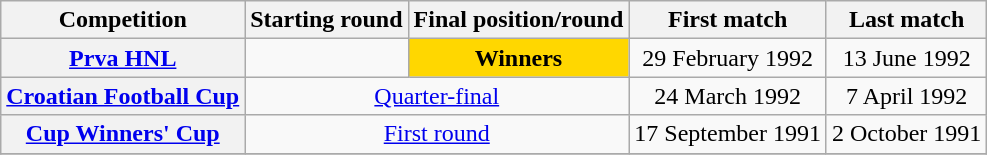<table class="wikitable plainrowheaders" style="text-align:center;">
<tr>
<th scope=col>Competition</th>
<th scope=col>Starting round</th>
<th scope=col>Final position/round</th>
<th scope=col>First match</th>
<th scope=col>Last match</th>
</tr>
<tr>
<th scope=row align=left><a href='#'>Prva HNL</a></th>
<td></td>
<td style="background: gold"><strong>Winners</strong></td>
<td>29 February 1992</td>
<td>13 June 1992</td>
</tr>
<tr>
<th scope=row align=left><a href='#'>Croatian Football Cup</a></th>
<td colspan=2><a href='#'>Quarter-final</a></td>
<td>24 March 1992</td>
<td>7 April 1992</td>
</tr>
<tr>
<th scope=row align=left><a href='#'>Cup Winners' Cup</a></th>
<td colspan=2><a href='#'>First round</a></td>
<td>17 September 1991</td>
<td>2 October 1991</td>
</tr>
<tr>
</tr>
</table>
